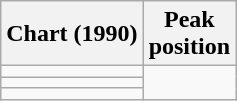<table class="wikitable sortable">
<tr>
<th>Chart (1990)</th>
<th>Peak<br>position</th>
</tr>
<tr>
<td></td>
</tr>
<tr>
<td></td>
</tr>
<tr>
<td></td>
</tr>
</table>
